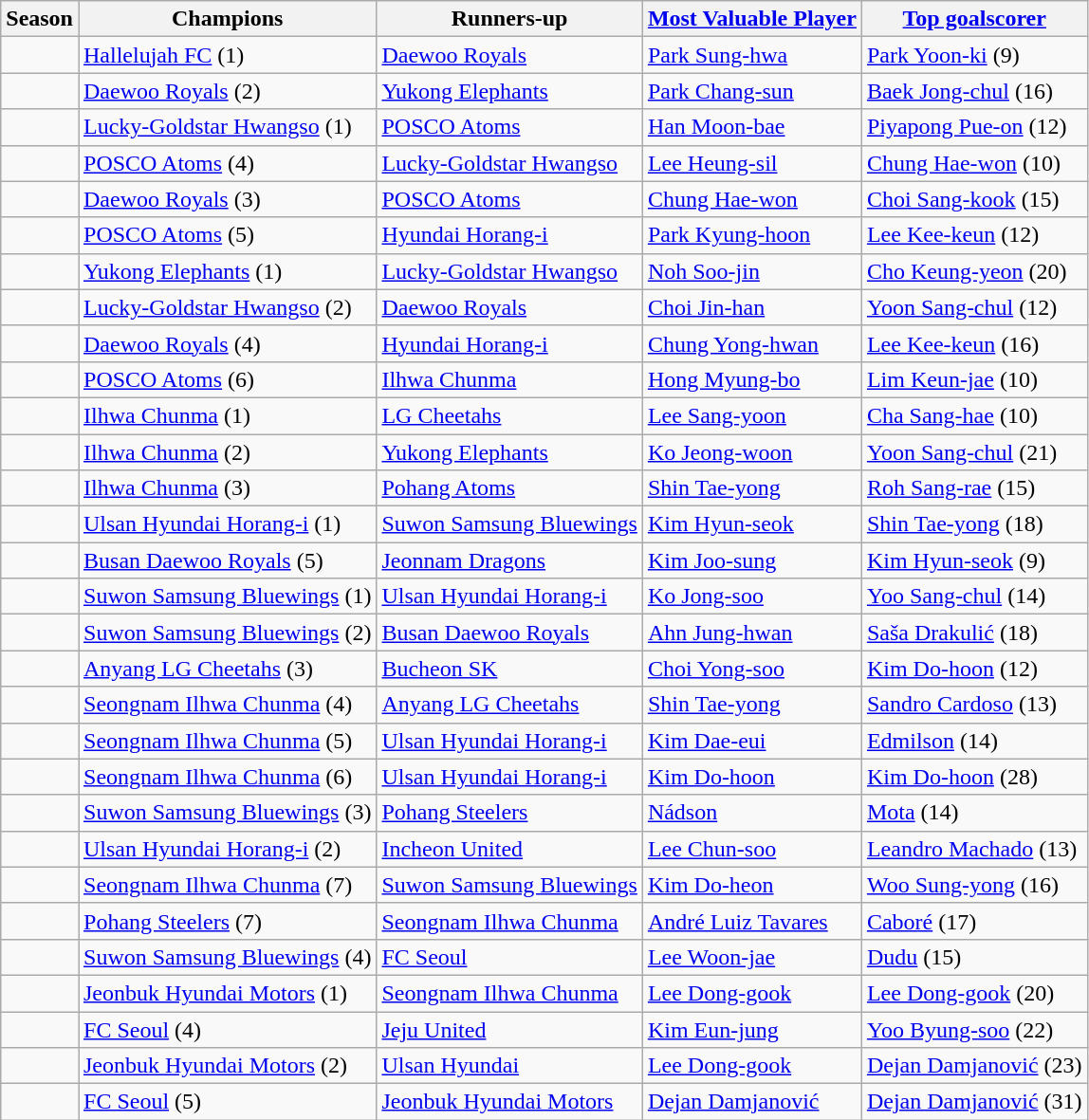<table class="wikitable">
<tr>
<th>Season</th>
<th>Champions</th>
<th>Runners-up</th>
<th><a href='#'>Most Valuable Player</a></th>
<th><a href='#'>Top goalscorer</a></th>
</tr>
<tr>
<td></td>
<td><a href='#'>Hallelujah FC</a> (1)</td>
<td><a href='#'>Daewoo Royals</a></td>
<td> <a href='#'>Park Sung-hwa</a></td>
<td> <a href='#'>Park Yoon-ki</a> (9)</td>
</tr>
<tr>
<td></td>
<td><a href='#'>Daewoo Royals</a> (2)</td>
<td><a href='#'>Yukong Elephants</a></td>
<td> <a href='#'>Park Chang-sun</a></td>
<td> <a href='#'>Baek Jong-chul</a> (16)</td>
</tr>
<tr>
<td></td>
<td><a href='#'>Lucky-Goldstar Hwangso</a> (1)</td>
<td><a href='#'>POSCO Atoms</a></td>
<td> <a href='#'>Han Moon-bae</a></td>
<td> <a href='#'>Piyapong Pue-on</a> (12)</td>
</tr>
<tr>
<td></td>
<td><a href='#'>POSCO Atoms</a> (4)</td>
<td><a href='#'>Lucky-Goldstar Hwangso</a></td>
<td> <a href='#'>Lee Heung-sil</a></td>
<td> <a href='#'>Chung Hae-won</a> (10)</td>
</tr>
<tr>
<td></td>
<td><a href='#'>Daewoo Royals</a> (3)</td>
<td><a href='#'>POSCO Atoms</a></td>
<td> <a href='#'>Chung Hae-won</a></td>
<td> <a href='#'>Choi Sang-kook</a> (15)</td>
</tr>
<tr>
<td></td>
<td><a href='#'>POSCO Atoms</a> (5)</td>
<td><a href='#'>Hyundai Horang-i</a></td>
<td> <a href='#'>Park Kyung-hoon</a></td>
<td> <a href='#'>Lee Kee-keun</a> (12)</td>
</tr>
<tr>
<td></td>
<td><a href='#'>Yukong Elephants</a> (1)</td>
<td><a href='#'>Lucky-Goldstar Hwangso</a></td>
<td> <a href='#'>Noh Soo-jin</a></td>
<td> <a href='#'>Cho Keung-yeon</a> (20)</td>
</tr>
<tr>
<td></td>
<td><a href='#'>Lucky-Goldstar Hwangso</a> (2)</td>
<td><a href='#'>Daewoo Royals</a></td>
<td> <a href='#'>Choi Jin-han</a></td>
<td> <a href='#'>Yoon Sang-chul</a> (12)</td>
</tr>
<tr>
<td></td>
<td><a href='#'>Daewoo Royals</a> (4)</td>
<td><a href='#'>Hyundai Horang-i</a></td>
<td> <a href='#'>Chung Yong-hwan</a></td>
<td> <a href='#'>Lee Kee-keun</a> (16)</td>
</tr>
<tr>
<td></td>
<td><a href='#'>POSCO Atoms</a> (6)</td>
<td><a href='#'>Ilhwa Chunma</a></td>
<td> <a href='#'>Hong Myung-bo</a></td>
<td> <a href='#'>Lim Keun-jae</a> (10)</td>
</tr>
<tr>
<td></td>
<td><a href='#'>Ilhwa Chunma</a> (1)</td>
<td><a href='#'>LG Cheetahs</a></td>
<td> <a href='#'>Lee Sang-yoon</a></td>
<td> <a href='#'>Cha Sang-hae</a> (10)</td>
</tr>
<tr>
<td></td>
<td><a href='#'>Ilhwa Chunma</a> (2)</td>
<td><a href='#'>Yukong Elephants</a></td>
<td> <a href='#'>Ko Jeong-woon</a></td>
<td> <a href='#'>Yoon Sang-chul</a> (21)</td>
</tr>
<tr>
<td></td>
<td><a href='#'>Ilhwa Chunma</a> (3)</td>
<td><a href='#'>Pohang Atoms</a></td>
<td> <a href='#'>Shin Tae-yong</a></td>
<td> <a href='#'>Roh Sang-rae</a> (15)</td>
</tr>
<tr>
<td></td>
<td><a href='#'>Ulsan Hyundai Horang-i</a> (1)</td>
<td><a href='#'>Suwon Samsung Bluewings</a></td>
<td> <a href='#'>Kim Hyun-seok</a></td>
<td> <a href='#'>Shin Tae-yong</a> (18)</td>
</tr>
<tr>
<td></td>
<td><a href='#'>Busan Daewoo Royals</a> (5)</td>
<td><a href='#'>Jeonnam Dragons</a></td>
<td> <a href='#'>Kim Joo-sung</a></td>
<td> <a href='#'>Kim Hyun-seok</a> (9)</td>
</tr>
<tr>
<td></td>
<td><a href='#'>Suwon Samsung Bluewings</a> (1)</td>
<td><a href='#'>Ulsan Hyundai Horang-i</a></td>
<td> <a href='#'>Ko Jong-soo</a></td>
<td> <a href='#'>Yoo Sang-chul</a> (14)</td>
</tr>
<tr>
<td></td>
<td><a href='#'>Suwon Samsung Bluewings</a> (2)</td>
<td><a href='#'>Busan Daewoo Royals</a></td>
<td> <a href='#'>Ahn Jung-hwan</a></td>
<td> <a href='#'>Saša Drakulić</a> (18)</td>
</tr>
<tr>
<td></td>
<td><a href='#'>Anyang LG Cheetahs</a> (3)</td>
<td><a href='#'>Bucheon SK</a></td>
<td> <a href='#'>Choi Yong-soo</a></td>
<td> <a href='#'>Kim Do-hoon</a> (12)</td>
</tr>
<tr>
<td></td>
<td><a href='#'>Seongnam Ilhwa Chunma</a> (4)</td>
<td><a href='#'>Anyang LG Cheetahs</a></td>
<td> <a href='#'>Shin Tae-yong</a></td>
<td> <a href='#'>Sandro Cardoso</a> (13)</td>
</tr>
<tr>
<td></td>
<td><a href='#'>Seongnam Ilhwa Chunma</a> (5)</td>
<td><a href='#'>Ulsan Hyundai Horang-i</a></td>
<td> <a href='#'>Kim Dae-eui</a></td>
<td> <a href='#'>Edmilson</a> (14)</td>
</tr>
<tr>
<td></td>
<td><a href='#'>Seongnam Ilhwa Chunma</a> (6)</td>
<td><a href='#'>Ulsan Hyundai Horang-i</a></td>
<td> <a href='#'>Kim Do-hoon</a></td>
<td> <a href='#'>Kim Do-hoon</a> (28)</td>
</tr>
<tr>
<td></td>
<td><a href='#'>Suwon Samsung Bluewings</a> (3)</td>
<td><a href='#'>Pohang Steelers</a></td>
<td> <a href='#'>Nádson</a></td>
<td> <a href='#'>Mota</a> (14)</td>
</tr>
<tr>
<td></td>
<td><a href='#'>Ulsan Hyundai Horang-i</a> (2)</td>
<td><a href='#'>Incheon United</a></td>
<td> <a href='#'>Lee Chun-soo</a></td>
<td> <a href='#'>Leandro Machado</a> (13)</td>
</tr>
<tr>
<td></td>
<td><a href='#'>Seongnam Ilhwa Chunma</a> (7)</td>
<td><a href='#'>Suwon Samsung Bluewings</a></td>
<td> <a href='#'>Kim Do-heon</a></td>
<td> <a href='#'>Woo Sung-yong</a> (16)</td>
</tr>
<tr>
<td></td>
<td><a href='#'>Pohang Steelers</a> (7)</td>
<td><a href='#'>Seongnam Ilhwa Chunma</a></td>
<td> <a href='#'>André Luiz Tavares</a></td>
<td> <a href='#'>Caboré</a> (17)</td>
</tr>
<tr>
<td></td>
<td><a href='#'>Suwon Samsung Bluewings</a> (4)</td>
<td><a href='#'>FC Seoul</a></td>
<td> <a href='#'>Lee Woon-jae</a></td>
<td> <a href='#'>Dudu</a> (15)</td>
</tr>
<tr>
<td></td>
<td><a href='#'>Jeonbuk Hyundai Motors</a> (1)</td>
<td><a href='#'>Seongnam Ilhwa Chunma</a></td>
<td> <a href='#'>Lee Dong-gook</a></td>
<td> <a href='#'>Lee Dong-gook</a> (20)</td>
</tr>
<tr>
<td></td>
<td><a href='#'>FC Seoul</a> (4)</td>
<td><a href='#'>Jeju United</a></td>
<td> <a href='#'>Kim Eun-jung</a></td>
<td> <a href='#'>Yoo Byung-soo</a> (22)</td>
</tr>
<tr>
<td></td>
<td><a href='#'>Jeonbuk Hyundai Motors</a> (2)</td>
<td><a href='#'>Ulsan Hyundai</a></td>
<td> <a href='#'>Lee Dong-gook</a></td>
<td> <a href='#'>Dejan Damjanović</a> (23)</td>
</tr>
<tr>
<td></td>
<td><a href='#'>FC Seoul</a> (5)</td>
<td><a href='#'>Jeonbuk Hyundai Motors</a></td>
<td> <a href='#'>Dejan Damjanović</a></td>
<td> <a href='#'>Dejan Damjanović</a> (31)</td>
</tr>
</table>
